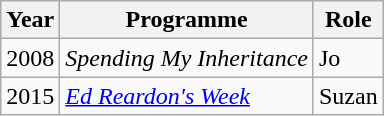<table class="wikitable">
<tr>
<th>Year</th>
<th>Programme</th>
<th>Role</th>
</tr>
<tr>
<td>2008</td>
<td><em>Spending My Inheritance</em></td>
<td>Jo</td>
</tr>
<tr>
<td>2015</td>
<td><em><a href='#'>Ed Reardon's Week</a></em></td>
<td>Suzan</td>
</tr>
</table>
